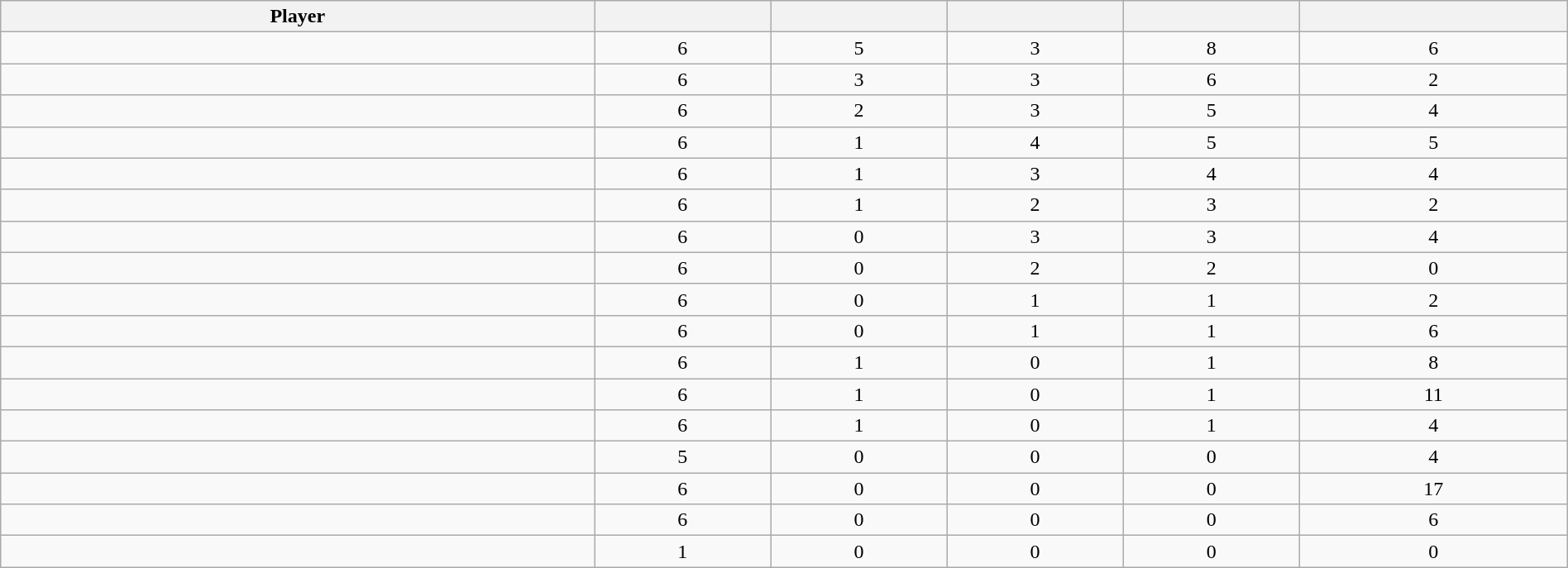<table class="wikitable sortable" style="width:100%;">
<tr align=center>
<th>Player</th>
<th></th>
<th></th>
<th></th>
<th></th>
<th></th>
</tr>
<tr align=center>
<td></td>
<td>6</td>
<td>5</td>
<td>3</td>
<td>8</td>
<td>6</td>
</tr>
<tr align=center>
<td></td>
<td>6</td>
<td>3</td>
<td>3</td>
<td>6</td>
<td>2</td>
</tr>
<tr align=center>
<td></td>
<td>6</td>
<td>2</td>
<td>3</td>
<td>5</td>
<td>4</td>
</tr>
<tr align=center>
<td></td>
<td>6</td>
<td>1</td>
<td>4</td>
<td>5</td>
<td>5</td>
</tr>
<tr align=center>
<td></td>
<td>6</td>
<td>1</td>
<td>3</td>
<td>4</td>
<td>4</td>
</tr>
<tr align=center>
<td></td>
<td>6</td>
<td>1</td>
<td>2</td>
<td>3</td>
<td>2</td>
</tr>
<tr align=center>
<td></td>
<td>6</td>
<td>0</td>
<td>3</td>
<td>3</td>
<td>4</td>
</tr>
<tr align=center>
<td></td>
<td>6</td>
<td>0</td>
<td>2</td>
<td>2</td>
<td>0</td>
</tr>
<tr align=center>
<td></td>
<td>6</td>
<td>0</td>
<td>1</td>
<td>1</td>
<td>2</td>
</tr>
<tr align=center>
<td></td>
<td>6</td>
<td>0</td>
<td>1</td>
<td>1</td>
<td>6</td>
</tr>
<tr align=center>
<td></td>
<td>6</td>
<td>1</td>
<td>0</td>
<td>1</td>
<td>8</td>
</tr>
<tr align=center>
<td></td>
<td>6</td>
<td>1</td>
<td>0</td>
<td>1</td>
<td>11</td>
</tr>
<tr align=center>
<td></td>
<td>6</td>
<td>1</td>
<td>0</td>
<td>1</td>
<td>4</td>
</tr>
<tr align=center>
<td></td>
<td>5</td>
<td>0</td>
<td>0</td>
<td>0</td>
<td>4</td>
</tr>
<tr align=center>
<td></td>
<td>6</td>
<td>0</td>
<td>0</td>
<td>0</td>
<td>17</td>
</tr>
<tr align=center>
<td></td>
<td>6</td>
<td>0</td>
<td>0</td>
<td>0</td>
<td>6</td>
</tr>
<tr align=center>
<td></td>
<td>1</td>
<td>0</td>
<td>0</td>
<td>0</td>
<td>0</td>
</tr>
</table>
